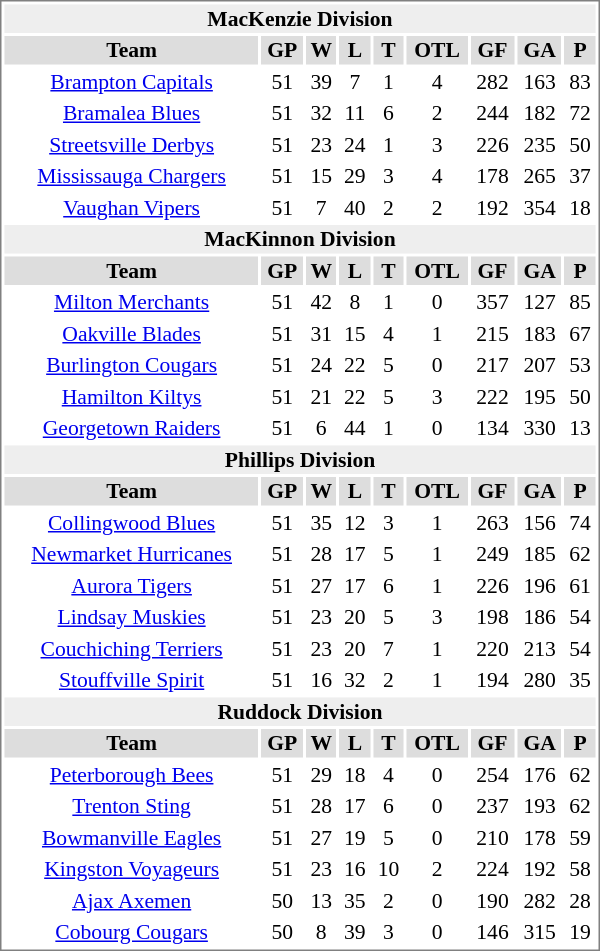<table cellpadding="0">
<tr align="left" style="vertical-align: top">
<td></td>
<td><br><table cellpadding="1" width="400px" style="font-size: 90%; border: 1px solid gray;">
<tr align="center"  bgcolor="#eeeeee">
<td colspan="11"><strong>MacKenzie Division</strong></td>
</tr>
<tr align="center"  bgcolor="#dddddd">
<td><strong>Team</strong></td>
<td><strong>GP</strong></td>
<td><strong>W</strong></td>
<td><strong>L</strong></td>
<td><strong>T</strong></td>
<td><strong>OTL</strong></td>
<td><strong>GF</strong></td>
<td><strong>GA</strong></td>
<td><strong>P</strong></td>
</tr>
<tr align="center">
<td><a href='#'>Brampton Capitals</a></td>
<td>51</td>
<td>39</td>
<td>7</td>
<td>1</td>
<td>4</td>
<td>282</td>
<td>163</td>
<td>83</td>
</tr>
<tr align="center">
<td><a href='#'>Bramalea Blues</a></td>
<td>51</td>
<td>32</td>
<td>11</td>
<td>6</td>
<td>2</td>
<td>244</td>
<td>182</td>
<td>72</td>
</tr>
<tr align="center">
<td><a href='#'>Streetsville Derbys</a></td>
<td>51</td>
<td>23</td>
<td>24</td>
<td>1</td>
<td>3</td>
<td>226</td>
<td>235</td>
<td>50</td>
</tr>
<tr align="center">
<td><a href='#'>Mississauga Chargers</a></td>
<td>51</td>
<td>15</td>
<td>29</td>
<td>3</td>
<td>4</td>
<td>178</td>
<td>265</td>
<td>37</td>
</tr>
<tr align="center">
<td><a href='#'>Vaughan Vipers</a></td>
<td>51</td>
<td>7</td>
<td>40</td>
<td>2</td>
<td>2</td>
<td>192</td>
<td>354</td>
<td>18</td>
</tr>
<tr align="center"  bgcolor="#eeeeee">
<td colspan="11"><strong>MacKinnon Division</strong></td>
</tr>
<tr align="center"  bgcolor="#dddddd">
<td><strong>Team</strong></td>
<td><strong>GP</strong></td>
<td><strong>W</strong></td>
<td><strong>L</strong></td>
<td><strong>T</strong></td>
<td><strong>OTL</strong></td>
<td><strong>GF</strong></td>
<td><strong>GA</strong></td>
<td><strong>P</strong></td>
</tr>
<tr align="center">
<td><a href='#'>Milton Merchants</a></td>
<td>51</td>
<td>42</td>
<td>8</td>
<td>1</td>
<td>0</td>
<td>357</td>
<td>127</td>
<td>85</td>
</tr>
<tr align="center">
<td><a href='#'>Oakville Blades</a></td>
<td>51</td>
<td>31</td>
<td>15</td>
<td>4</td>
<td>1</td>
<td>215</td>
<td>183</td>
<td>67</td>
</tr>
<tr align="center">
<td><a href='#'>Burlington Cougars</a></td>
<td>51</td>
<td>24</td>
<td>22</td>
<td>5</td>
<td>0</td>
<td>217</td>
<td>207</td>
<td>53</td>
</tr>
<tr align="center">
<td><a href='#'>Hamilton Kiltys</a></td>
<td>51</td>
<td>21</td>
<td>22</td>
<td>5</td>
<td>3</td>
<td>222</td>
<td>195</td>
<td>50</td>
</tr>
<tr align="center">
<td><a href='#'>Georgetown Raiders</a></td>
<td>51</td>
<td>6</td>
<td>44</td>
<td>1</td>
<td>0</td>
<td>134</td>
<td>330</td>
<td>13</td>
</tr>
<tr align="center"  bgcolor="#eeeeee">
<td colspan="11"><strong>Phillips Division</strong></td>
</tr>
<tr align="center"  bgcolor="#dddddd">
<td><strong>Team</strong></td>
<td><strong>GP</strong></td>
<td><strong>W</strong></td>
<td><strong>L</strong></td>
<td><strong>T</strong></td>
<td><strong>OTL</strong></td>
<td><strong>GF</strong></td>
<td><strong>GA</strong></td>
<td><strong>P</strong></td>
</tr>
<tr align="center">
<td><a href='#'>Collingwood Blues</a></td>
<td>51</td>
<td>35</td>
<td>12</td>
<td>3</td>
<td>1</td>
<td>263</td>
<td>156</td>
<td>74</td>
</tr>
<tr align="center">
<td><a href='#'>Newmarket Hurricanes</a></td>
<td>51</td>
<td>28</td>
<td>17</td>
<td>5</td>
<td>1</td>
<td>249</td>
<td>185</td>
<td>62</td>
</tr>
<tr align="center">
<td><a href='#'>Aurora Tigers</a></td>
<td>51</td>
<td>27</td>
<td>17</td>
<td>6</td>
<td>1</td>
<td>226</td>
<td>196</td>
<td>61</td>
</tr>
<tr align="center">
<td><a href='#'>Lindsay Muskies</a></td>
<td>51</td>
<td>23</td>
<td>20</td>
<td>5</td>
<td>3</td>
<td>198</td>
<td>186</td>
<td>54</td>
</tr>
<tr align="center">
<td><a href='#'>Couchiching Terriers</a></td>
<td>51</td>
<td>23</td>
<td>20</td>
<td>7</td>
<td>1</td>
<td>220</td>
<td>213</td>
<td>54</td>
</tr>
<tr align="center">
<td><a href='#'>Stouffville Spirit</a></td>
<td>51</td>
<td>16</td>
<td>32</td>
<td>2</td>
<td>1</td>
<td>194</td>
<td>280</td>
<td>35</td>
</tr>
<tr align="center"  bgcolor="#eeeeee">
<td colspan="11"><strong>Ruddock Division</strong></td>
</tr>
<tr align="center"  bgcolor="#dddddd">
<td><strong>Team</strong></td>
<td><strong>GP</strong></td>
<td><strong>W</strong></td>
<td><strong>L</strong></td>
<td><strong>T</strong></td>
<td><strong>OTL</strong></td>
<td><strong>GF</strong></td>
<td><strong>GA</strong></td>
<td><strong>P</strong></td>
</tr>
<tr align="center">
<td><a href='#'>Peterborough Bees</a></td>
<td>51</td>
<td>29</td>
<td>18</td>
<td>4</td>
<td>0</td>
<td>254</td>
<td>176</td>
<td>62</td>
</tr>
<tr align="center">
<td><a href='#'>Trenton Sting</a></td>
<td>51</td>
<td>28</td>
<td>17</td>
<td>6</td>
<td>0</td>
<td>237</td>
<td>193</td>
<td>62</td>
</tr>
<tr align="center">
<td><a href='#'>Bowmanville Eagles</a></td>
<td>51</td>
<td>27</td>
<td>19</td>
<td>5</td>
<td>0</td>
<td>210</td>
<td>178</td>
<td>59</td>
</tr>
<tr align="center">
<td><a href='#'>Kingston Voyageurs</a></td>
<td>51</td>
<td>23</td>
<td>16</td>
<td>10</td>
<td>2</td>
<td>224</td>
<td>192</td>
<td>58</td>
</tr>
<tr align="center">
<td><a href='#'>Ajax Axemen</a></td>
<td>50</td>
<td>13</td>
<td>35</td>
<td>2</td>
<td>0</td>
<td>190</td>
<td>282</td>
<td>28</td>
</tr>
<tr align="center">
<td><a href='#'>Cobourg Cougars</a></td>
<td>50</td>
<td>8</td>
<td>39</td>
<td>3</td>
<td>0</td>
<td>146</td>
<td>315</td>
<td>19</td>
</tr>
</table>
</td>
</tr>
</table>
